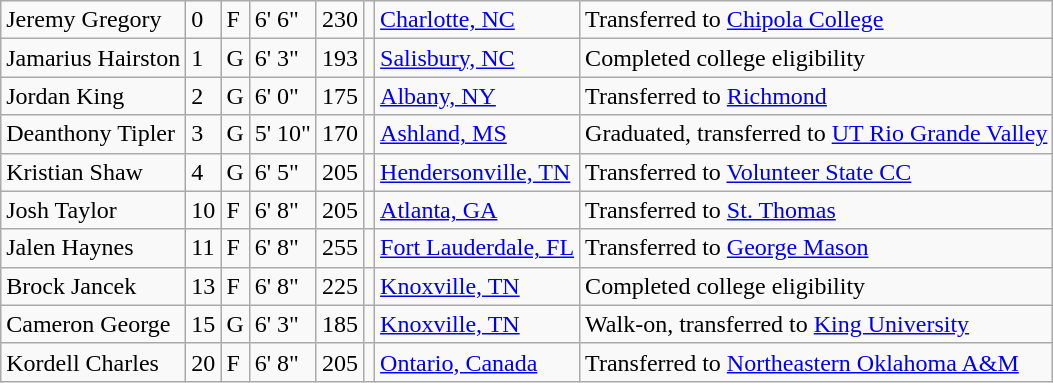<table class="wikitable sortable" border="1">
<tr>
<td>Jeremy Gregory</td>
<td>0</td>
<td>F</td>
<td>6' 6"</td>
<td>230</td>
<td></td>
<td><a href='#'>Charlotte, NC</a></td>
<td>Transferred to <a href='#'>Chipola College</a></td>
</tr>
<tr>
<td>Jamarius Hairston</td>
<td>1</td>
<td>G</td>
<td>6' 3"</td>
<td>193</td>
<td></td>
<td><a href='#'>Salisbury, NC</a></td>
<td>Completed college eligibility</td>
</tr>
<tr>
<td>Jordan King</td>
<td>2</td>
<td>G</td>
<td>6' 0"</td>
<td>175</td>
<td></td>
<td><a href='#'>Albany, NY</a></td>
<td>Transferred to <a href='#'>Richmond</a></td>
</tr>
<tr>
<td>Deanthony Tipler</td>
<td>3</td>
<td>G</td>
<td>5' 10"</td>
<td>170</td>
<td></td>
<td><a href='#'>Ashland, MS</a></td>
<td>Graduated, transferred to <a href='#'>UT Rio Grande Valley</a></td>
</tr>
<tr>
<td>Kristian Shaw</td>
<td>4</td>
<td>G</td>
<td>6' 5"</td>
<td>205</td>
<td></td>
<td><a href='#'>Hendersonville, TN</a></td>
<td>Transferred to <a href='#'>Volunteer State CC</a></td>
</tr>
<tr>
<td>Josh Taylor</td>
<td>10</td>
<td>F</td>
<td>6' 8"</td>
<td>205</td>
<td></td>
<td><a href='#'>Atlanta, GA</a></td>
<td>Transferred to <a href='#'>St. Thomas</a></td>
</tr>
<tr>
<td>Jalen Haynes</td>
<td>11</td>
<td>F</td>
<td>6' 8"</td>
<td>255</td>
<td></td>
<td><a href='#'>Fort Lauderdale, FL</a></td>
<td>Transferred to <a href='#'>George Mason</a></td>
</tr>
<tr>
<td>Brock Jancek</td>
<td>13</td>
<td>F</td>
<td>6' 8"</td>
<td>225</td>
<td></td>
<td><a href='#'>Knoxville, TN</a></td>
<td>Completed college eligibility</td>
</tr>
<tr>
<td>Cameron George</td>
<td>15</td>
<td>G</td>
<td>6' 3"</td>
<td>185</td>
<td></td>
<td><a href='#'>Knoxville, TN</a></td>
<td>Walk-on, transferred to <a href='#'>King University</a></td>
</tr>
<tr>
<td>Kordell Charles</td>
<td>20</td>
<td>F</td>
<td>6' 8"</td>
<td>205</td>
<td></td>
<td><a href='#'>Ontario, Canada</a></td>
<td>Transferred to <a href='#'>Northeastern Oklahoma A&M</a></td>
</tr>
</table>
